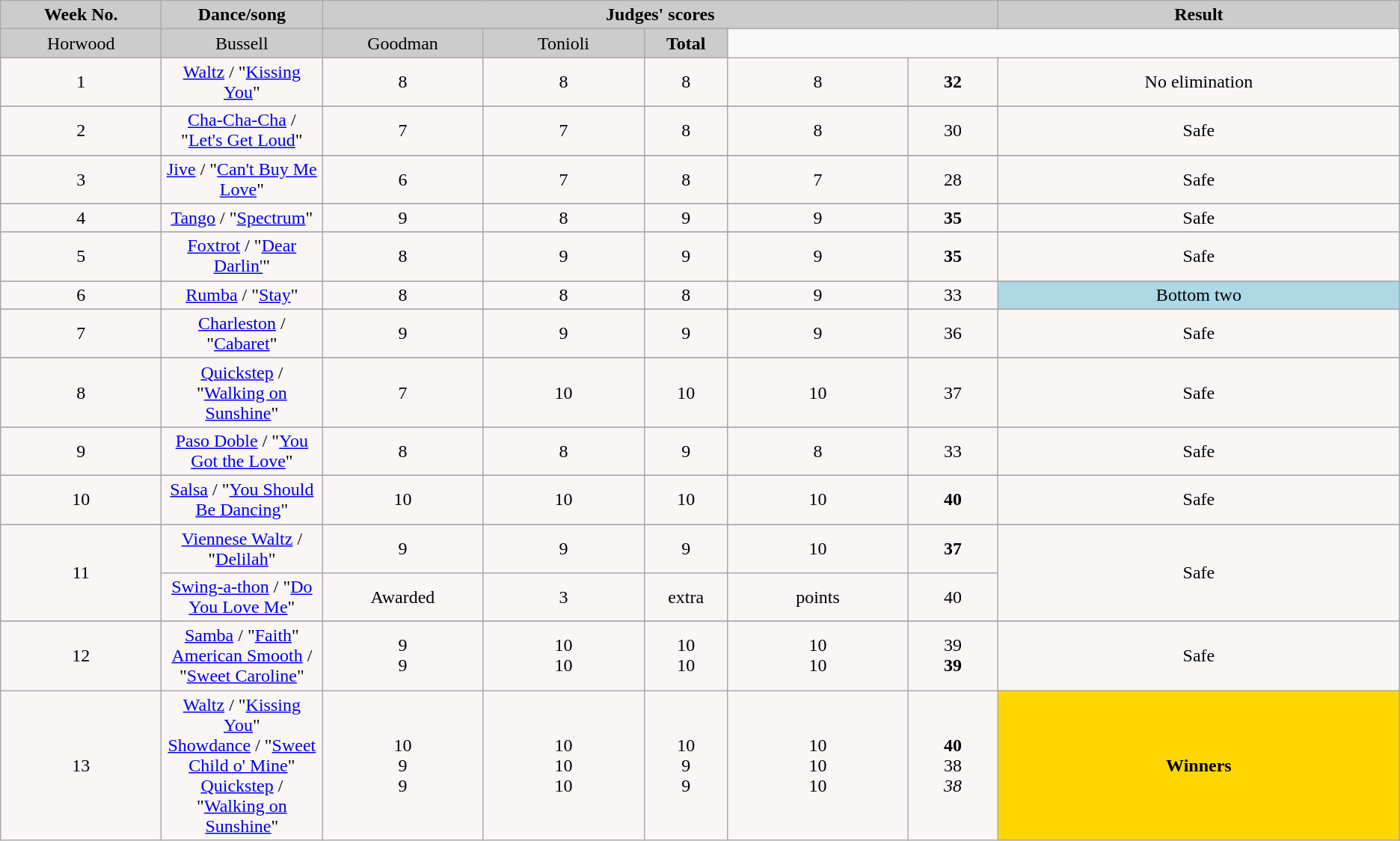<table | class="wikitable collapsible collapsed">
<tr>
<td rowspan="2" bgcolor="CCCCCC" align="Center"><strong>Week No.</strong></td>
<td rowspan="2" bgcolor="CCCCCC" align="Center"><strong>Dance/song</strong></td>
<td colspan="5" bgcolor="CCCCCC" align="Center"><strong>Judges' scores</strong></td>
<td rowspan="2" bgcolor="CCCCCC" align="Center"><strong>Result</strong></td>
</tr>
<tr>
</tr>
<tr>
<td bgcolor="CCCCCC" width="11.5%" align="center">Horwood</td>
<td bgcolor="CCCCCC" width="11.5%" align="center">Bussell</td>
<td bgcolor="CCCCCC" width="11.5%" align="center">Goodman</td>
<td bgcolor="CCCCCC" width="11.5%" align="center">Tonioli</td>
<td bgcolor="CCCCCC" width="6%" align="center"><strong>Total</strong></td>
</tr>
<tr>
</tr>
<tr>
<td align="center" bgcolor="FAF6F6">1</td>
<td align="center" bgcolor="FAF6F6"><a href='#'>Waltz</a> / "<a href='#'>Kissing You</a>"</td>
<td align="center" bgcolor="FAF6F6">8</td>
<td align="center" bgcolor="FAF6F6">8</td>
<td align="center" bgcolor="FAF6F6">8</td>
<td align="center" bgcolor="FAF6F6">8</td>
<td align="center" bgcolor="FAF6F6"><span><strong>32</strong></span></td>
<td align="center" bgcolor="FAF6F6">No elimination</td>
</tr>
<tr>
</tr>
<tr>
<td align="center" bgcolor="FAF6F6">2</td>
<td align="center" bgcolor="FAF6F6"><a href='#'>Cha-Cha-Cha</a> / "<a href='#'>Let's Get Loud</a>"</td>
<td align="center" bgcolor="FAF6F6">7</td>
<td align="center" bgcolor="FAF6F6">7</td>
<td align="center" bgcolor="FAF6F6">8</td>
<td align="center" bgcolor="FAF6F6">8</td>
<td align="center" bgcolor="FAF6F6">30</td>
<td align="center" bgcolor="FAF6F6">Safe</td>
</tr>
<tr>
</tr>
<tr>
<td align="center" bgcolor="FAF6F6">3</td>
<td align="center" bgcolor="FAF6F6"><a href='#'>Jive</a> / "<a href='#'>Can't Buy Me Love</a>"</td>
<td align="center" bgcolor="FAF6F6">6</td>
<td align="center" bgcolor="FAF6F6">7</td>
<td align="center" bgcolor="FAF6F6">8</td>
<td align="center" bgcolor="FAF6F6">7</td>
<td align="center" bgcolor="FAF6F6">28</td>
<td align="center" bgcolor="FAF6F6">Safe</td>
</tr>
<tr>
</tr>
<tr>
<td align="center" bgcolor="FAF6F6">4</td>
<td align="center" bgcolor="FAF6F6"><a href='#'>Tango</a> / "<a href='#'>Spectrum</a>"</td>
<td align="center" bgcolor="FAF6F6">9</td>
<td align="center" bgcolor="FAF6F6">8</td>
<td align="center" bgcolor="FAF6F6">9</td>
<td align="center" bgcolor="FAF6F6">9</td>
<td align="center" bgcolor="FAF6F6"><span><strong>35</strong></span></td>
<td align="center" bgcolor="FAF6F6">Safe</td>
</tr>
<tr>
</tr>
<tr>
<td align="center" bgcolor="FAF6F6">5</td>
<td align="center" bgcolor="FAF6F6"><a href='#'>Foxtrot</a> / "<a href='#'>Dear Darlin'</a>"</td>
<td align="center" bgcolor="FAF6F6">8</td>
<td align="center" bgcolor="FAF6F6">9</td>
<td align="center" bgcolor="FAF6F6">9</td>
<td align="center" bgcolor="FAF6F6">9</td>
<td align="center" bgcolor="FAF6F6"><span><strong>35</strong></span></td>
<td align="center" bgcolor="FAF6F6">Safe</td>
</tr>
<tr>
</tr>
<tr>
<td align="center" bgcolor="FAF6F6">6</td>
<td align="center" bgcolor="FAF6F6"><a href='#'>Rumba</a> / "<a href='#'>Stay</a>"</td>
<td align="center" bgcolor="FAF6F6">8</td>
<td align="center" bgcolor="FAF6F6">8</td>
<td align="center" bgcolor="FAF6F6">8</td>
<td align="center" bgcolor="FAF6F6">9</td>
<td align="center" bgcolor="FAF6F6">33</td>
<td align="center" bgcolor="lightblue">Bottom two</td>
</tr>
<tr>
</tr>
<tr>
<td align="center" bgcolor="FAF6F6">7</td>
<td align="center" bgcolor="FAF6F6"><a href='#'>Charleston</a> / "<a href='#'>Cabaret</a>"</td>
<td align="center" bgcolor="FAF6F6">9</td>
<td align="center" bgcolor="FAF6F6">9</td>
<td align="center" bgcolor="FAF6F6">9</td>
<td align="center" bgcolor="FAF6F6">9</td>
<td align="center" bgcolor="FAF6F6">36</td>
<td align="center" bgcolor="FAF6F6">Safe</td>
</tr>
<tr>
</tr>
<tr>
<td align="center" bgcolor="FAF6F6">8</td>
<td align="center" bgcolor="FAF6F6"><a href='#'>Quickstep</a> / "<a href='#'>Walking on Sunshine</a>"</td>
<td align="center" bgcolor="FAF6F6">7</td>
<td align="center" bgcolor="FAF6F6">10</td>
<td align="center" bgcolor="FAF6F6">10</td>
<td align="center" bgcolor="FAF6F6">10</td>
<td align="center" bgcolor="FAF6F6">37</td>
<td align="center" bgcolor="FAF6F6">Safe</td>
</tr>
<tr>
</tr>
<tr>
<td align="center" bgcolor="FAF6F6">9</td>
<td align="center" bgcolor="FAF6F6"><a href='#'>Paso Doble</a> / "<a href='#'>You Got the Love</a>"</td>
<td align="center" bgcolor="FAF6F6">8</td>
<td align="center" bgcolor="FAF6F6">8</td>
<td align="center" bgcolor="FAF6F6">9</td>
<td align="center" bgcolor="FAF6F6">8</td>
<td align="center" bgcolor="FAF6F6">33</td>
<td align="center" bgcolor="FAF6F6">Safe</td>
</tr>
<tr>
</tr>
<tr>
<td align="center" bgcolor="FAF6F6">10</td>
<td align="center" bgcolor="FAF6F6"><a href='#'>Salsa</a> / "<a href='#'>You Should Be Dancing</a>"</td>
<td align="center" bgcolor="FAF6F6">10</td>
<td align="center" bgcolor="FAF6F6">10</td>
<td align="center" bgcolor="FAF6F6">10</td>
<td align="center" bgcolor="FAF6F6">10</td>
<td align="center" bgcolor="FAF6F6"><span><strong>40</strong></span></td>
<td align="center" bgcolor="FAF6F6">Safe</td>
</tr>
<tr>
</tr>
<tr>
<td align="center" bgcolor="FAF6F6" rowspan="2">11</td>
<td align="center" bgcolor="FAF6F6"><a href='#'>Viennese Waltz</a> / "<a href='#'>Delilah</a>"</td>
<td align="center" bgcolor="FAF6F6">9</td>
<td align="center" bgcolor="FAF6F6">9</td>
<td align="center" bgcolor="FAF6F6">9</td>
<td align="center" bgcolor="FAF6F6">10</td>
<td align="center" bgcolor="FAF6F6"><span><strong>37</strong></span></td>
<td align="center" bgcolor="FAF6F6" rowspan="2">Safe</td>
</tr>
<tr>
<td align="center" bgcolor="FAF6F6"><a href='#'>Swing-a-thon</a> / "<a href='#'>Do You Love Me</a>"</td>
<td align="center" bgcolor="FAF6F6">Awarded</td>
<td align="center" bgcolor="FAF6F6">3</td>
<td align="center" bgcolor="FAF6F6">extra</td>
<td align="center" bgcolor="FAF6F6">points</td>
<td align="center" bgcolor="FAF6F6">40</td>
</tr>
<tr>
</tr>
<tr>
<td align="center" bgcolor="FAF6F6">12</td>
<td align="center" bgcolor="FAF6F6"><a href='#'>Samba</a> / "<a href='#'>Faith</a>"<br><a href='#'>American Smooth</a> / "<a href='#'>Sweet Caroline</a>"</td>
<td align="center" bgcolor="FAF6F6">9<br>9</td>
<td align="center" bgcolor="FAF6F6">10<br>10</td>
<td align="center" bgcolor="FAF6F6">10<br>10</td>
<td align="center" bgcolor="FAF6F6">10<br>10</td>
<td align="center" bgcolor="FAF6F6">39<br><span><strong>39</strong></span></td>
<td align="center" bgcolor="FAF6F6">Safe</td>
</tr>
<tr>
<td align="center" bgcolor="FAF6F6">13</td>
<td align="center" bgcolor="FAF6F6"><a href='#'>Waltz</a> / "<a href='#'>Kissing You</a>"<br><a href='#'>Showdance</a> / "<a href='#'>Sweet Child o' Mine</a>"<br><a href='#'>Quickstep</a> / "<a href='#'>Walking on Sunshine</a>"</td>
<td align="center" bgcolor="FAF6F6">10<br>9<br>9</td>
<td align="center" bgcolor="FAF6F6">10<br>10<br>10</td>
<td align="center" bgcolor="FAF6F6">10<br>9<br>9</td>
<td align="center" bgcolor="FAF6F6">10<br>10<br>10</td>
<td align="center" bgcolor="FAF6F6"><span><strong>40</strong></span><br>38<br><span><em>38</em></span></td>
<td align="center" bgcolor="gold"><strong>Winners</strong></td>
</tr>
</table>
